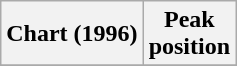<table class="wikitable plainrowheaders">
<tr>
<th scope="col">Chart (1996)</th>
<th scope="col">Peak<br>position</th>
</tr>
<tr>
</tr>
</table>
